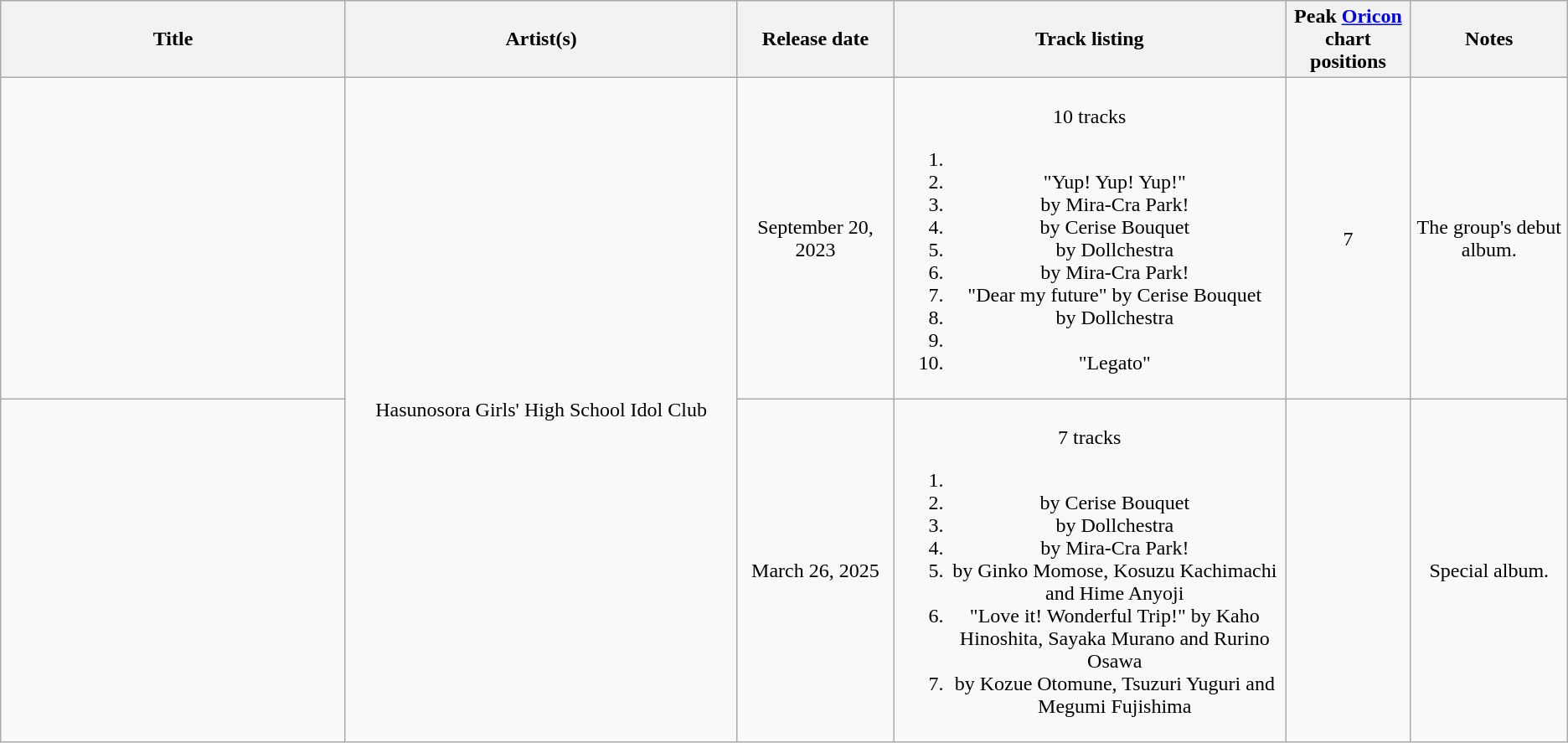<table class="wikitable" style="text-align:center;">
<tr>
<th scope="col" rowspan="1">Title</th>
<th scope="col" rowspan="1" width="25%">Artist(s)</th>
<th scope="col" colspan="1" width="10%">Release date</th>
<th scope="col" colspan="1" width="25%">Track listing</th>
<th scope="col" rowspan="1" width="8%">Peak <a href='#'>Oricon</a><br>chart positions<br></th>
<th scope="col" rowspan="1" width="10%">Notes</th>
</tr>
<tr>
<td></td>
<td rowspan="2">Hasunosora Girls' High School Idol Club</td>
<td>September 20, 2023</td>
<td style="width:17em"><br>10 tracks<ol><li></li><li>"Yup! Yup! Yup!"</li><li> by Mira-Cra Park!</li><li> by Cerise Bouquet</li><li> by Dollchestra</li><li> by Mira-Cra Park!</li><li>"Dear my future" by Cerise Bouquet</li><li> by Dollchestra</li><li></li><li>"Legato"</li></ol></td>
<td>7</td>
<td>The group's debut album.</td>
</tr>
<tr>
<td></td>
<td>March 26, 2025</td>
<td style="width:17em"><br>7 tracks<ol><li></li><li> by Cerise Bouquet</li><li> by Dollchestra</li><li> by Mira-Cra Park!</li><li> by Ginko Momose, Kosuzu Kachimachi and Hime Anyoji</li><li>"Love it! Wonderful Trip!" by Kaho Hinoshita, Sayaka Murano and Rurino Osawa</li><li> by Kozue Otomune, Tsuzuri Yuguri and Megumi Fujishima</li></ol></td>
<td></td>
<td>Special album.</td>
</tr>
</table>
